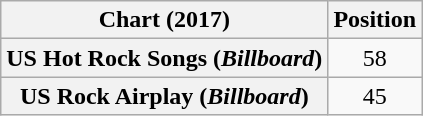<table class="wikitable plainrowheaders">
<tr>
<th>Chart (2017)</th>
<th>Position</th>
</tr>
<tr>
<th scope="row">US Hot Rock Songs (<em>Billboard</em>)</th>
<td align="center">58</td>
</tr>
<tr>
<th scope="row">US Rock Airplay (<em>Billboard</em>)</th>
<td align="center">45</td>
</tr>
</table>
